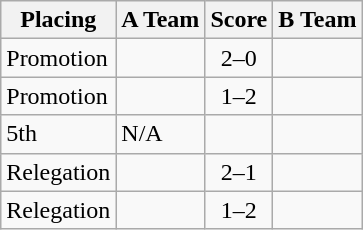<table class=wikitable style="border:1px solid #AAAAAA;">
<tr>
<th>Placing</th>
<th>A Team</th>
<th>Score</th>
<th>B Team</th>
</tr>
<tr>
<td>Promotion</td>
<td><strong></strong></td>
<td align="center">2–0</td>
<td></td>
</tr>
<tr>
<td>Promotion</td>
<td></td>
<td align="center">1–2</td>
<td><strong></strong></td>
</tr>
<tr>
<td>5th</td>
<td>N/A</td>
<td></td>
<td></td>
</tr>
<tr>
<td>Relegation</td>
<td></td>
<td align="center">2–1</td>
<td><em></em></td>
</tr>
<tr>
<td>Relegation</td>
<td><em></em></td>
<td align="center">1–2</td>
<td></td>
</tr>
</table>
